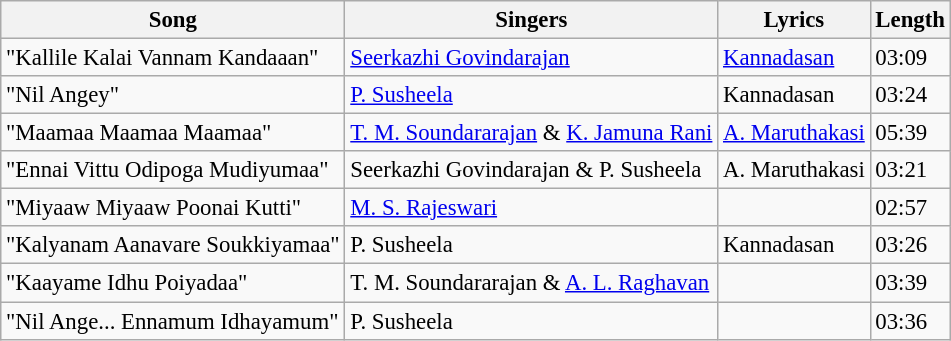<table class="wikitable" style="font-size:95%;">
<tr>
<th>Song</th>
<th>Singers</th>
<th>Lyrics</th>
<th>Length</th>
</tr>
<tr>
<td>"Kallile Kalai Vannam Kandaaan"</td>
<td><a href='#'>Seerkazhi Govindarajan</a></td>
<td><a href='#'>Kannadasan</a></td>
<td>03:09</td>
</tr>
<tr>
<td>"Nil Angey"</td>
<td><a href='#'>P. Susheela</a></td>
<td>Kannadasan</td>
<td>03:24</td>
</tr>
<tr>
<td>"Maamaa Maamaa Maamaa"</td>
<td><a href='#'>T. M. Soundararajan</a> & <a href='#'>K. Jamuna Rani</a></td>
<td><a href='#'>A. Maruthakasi</a></td>
<td>05:39</td>
</tr>
<tr>
<td>"Ennai Vittu Odipoga Mudiyumaa"</td>
<td>Seerkazhi Govindarajan & P. Susheela</td>
<td>A. Maruthakasi</td>
<td>03:21</td>
</tr>
<tr>
<td>"Miyaaw Miyaaw Poonai Kutti"</td>
<td><a href='#'>M. S. Rajeswari</a></td>
<td></td>
<td>02:57</td>
</tr>
<tr>
<td>"Kalyanam Aanavare Soukkiyamaa"</td>
<td>P. Susheela</td>
<td>Kannadasan</td>
<td>03:26</td>
</tr>
<tr>
<td>"Kaayame Idhu Poiyadaa"</td>
<td>T. M. Soundararajan & <a href='#'>A. L. Raghavan</a></td>
<td></td>
<td>03:39</td>
</tr>
<tr>
<td>"Nil Ange... Ennamum Idhayamum"</td>
<td>P. Susheela</td>
<td></td>
<td>03:36</td>
</tr>
</table>
